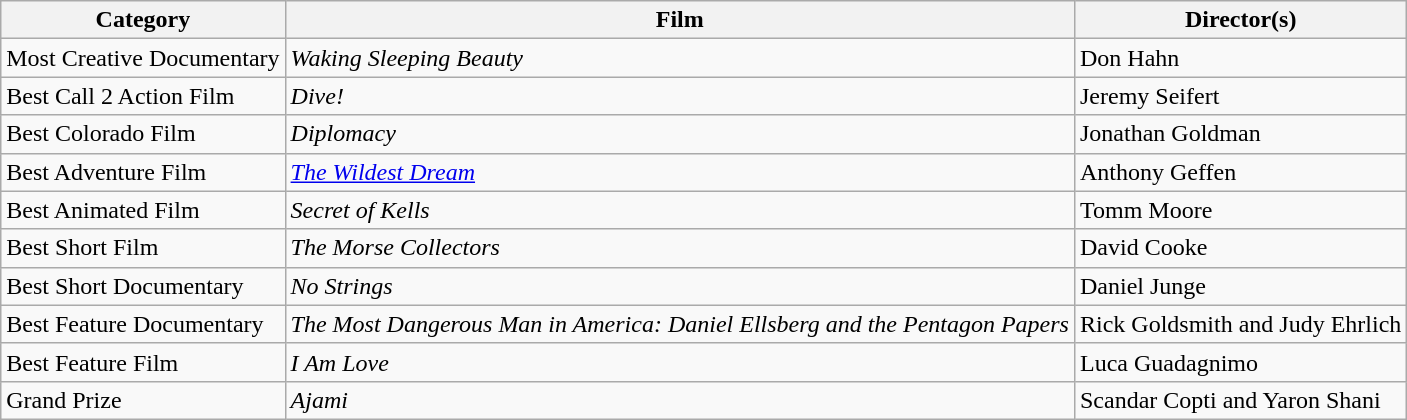<table class="wikitable">
<tr>
<th>Category</th>
<th>Film</th>
<th>Director(s)</th>
</tr>
<tr>
<td>Most Creative Documentary</td>
<td><em>Waking Sleeping Beauty</em></td>
<td>Don Hahn</td>
</tr>
<tr>
<td>Best Call 2 Action Film</td>
<td><em>Dive!</em></td>
<td>Jeremy Seifert</td>
</tr>
<tr>
<td>Best Colorado Film</td>
<td><em>Diplomacy</em></td>
<td>Jonathan Goldman</td>
</tr>
<tr>
<td>Best Adventure Film</td>
<td><em><a href='#'>The Wildest Dream</a></em></td>
<td>Anthony Geffen</td>
</tr>
<tr>
<td>Best Animated Film</td>
<td><em>Secret of Kells</em></td>
<td>Tomm Moore</td>
</tr>
<tr>
<td>Best Short Film</td>
<td><em>The Morse Collectors</em></td>
<td>David Cooke</td>
</tr>
<tr>
<td>Best Short Documentary</td>
<td><em>No Strings</em></td>
<td>Daniel Junge</td>
</tr>
<tr>
<td>Best Feature Documentary</td>
<td><em>The Most Dangerous Man in America: Daniel Ellsberg and the Pentagon Papers</em></td>
<td>Rick Goldsmith and Judy Ehrlich</td>
</tr>
<tr>
<td>Best Feature Film</td>
<td><em>I Am Love</em></td>
<td>Luca Guadagnimo</td>
</tr>
<tr>
<td>Grand Prize</td>
<td><em>Ajami</em></td>
<td>Scandar Copti and Yaron Shani</td>
</tr>
</table>
